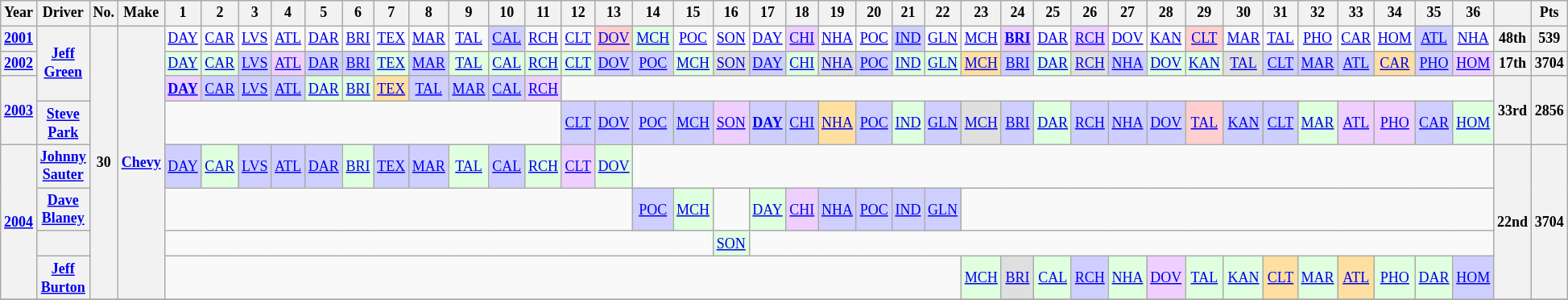<table class="wikitable" style="text-align:center; font-size:75%">
<tr>
<th>Year</th>
<th>Driver</th>
<th>No.</th>
<th>Make</th>
<th>1</th>
<th>2</th>
<th>3</th>
<th>4</th>
<th>5</th>
<th>6</th>
<th>7</th>
<th>8</th>
<th>9</th>
<th>10</th>
<th>11</th>
<th>12</th>
<th>13</th>
<th>14</th>
<th>15</th>
<th>16</th>
<th>17</th>
<th>18</th>
<th>19</th>
<th>20</th>
<th>21</th>
<th>22</th>
<th>23</th>
<th>24</th>
<th>25</th>
<th>26</th>
<th>27</th>
<th>28</th>
<th>29</th>
<th>30</th>
<th>31</th>
<th>32</th>
<th>33</th>
<th>34</th>
<th>35</th>
<th>36</th>
<th></th>
<th>Pts</th>
</tr>
<tr>
<th><a href='#'>2001</a></th>
<th rowspan=3><a href='#'>Jeff Green</a></th>
<th rowspan=8>30</th>
<th rowspan=8><a href='#'>Chevy</a></th>
<td><a href='#'>DAY</a></td>
<td><a href='#'>CAR</a></td>
<td><a href='#'>LVS</a></td>
<td><a href='#'>ATL</a></td>
<td><a href='#'>DAR</a></td>
<td><a href='#'>BRI</a></td>
<td><a href='#'>TEX</a></td>
<td><a href='#'>MAR</a></td>
<td><a href='#'>TAL</a></td>
<td style="background:#CFCFFF;"><a href='#'>CAL</a><br></td>
<td><a href='#'>RCH</a></td>
<td><a href='#'>CLT</a></td>
<td style="background:#FFCFCF;"><a href='#'>DOV</a><br></td>
<td style="background:#DFFFDF;"><a href='#'>MCH</a><br></td>
<td><a href='#'>POC</a></td>
<td><a href='#'>SON</a></td>
<td><a href='#'>DAY</a></td>
<td style="background:#EFCFFF;"><a href='#'>CHI</a><br></td>
<td><a href='#'>NHA</a></td>
<td><a href='#'>POC</a></td>
<td style="background:#CFCFFF;"><a href='#'>IND</a><br></td>
<td><a href='#'>GLN</a></td>
<td><a href='#'>MCH</a></td>
<td style="background:#EFCFFF;"><strong><a href='#'>BRI</a></strong><br></td>
<td><a href='#'>DAR</a></td>
<td style="background:#EFCFFF;"><a href='#'>RCH</a><br></td>
<td><a href='#'>DOV</a></td>
<td><a href='#'>KAN</a></td>
<td style="background:#FFCFCF;"><a href='#'>CLT</a><br></td>
<td><a href='#'>MAR</a></td>
<td><a href='#'>TAL</a></td>
<td><a href='#'>PHO</a></td>
<td><a href='#'>CAR</a></td>
<td><a href='#'>HOM</a></td>
<td style="background:#CFCFFF;"><a href='#'>ATL</a><br></td>
<td><a href='#'>NHA</a></td>
<th>48th</th>
<th>539</th>
</tr>
<tr>
<th><a href='#'>2002</a></th>
<td style="background:#DFFFDF;"><a href='#'>DAY</a><br></td>
<td style="background:#DFFFDF;"><a href='#'>CAR</a><br></td>
<td style="background:#CFCFFF;"><a href='#'>LVS</a><br></td>
<td style="background:#EFCFFF;"><a href='#'>ATL</a><br></td>
<td style="background:#CFCFFF;"><a href='#'>DAR</a><br></td>
<td style="background:#CFCFFF;"><a href='#'>BRI</a><br></td>
<td style="background:#DFFFDF;"><a href='#'>TEX</a><br></td>
<td style="background:#CFCFFF;"><a href='#'>MAR</a><br></td>
<td style="background:#DFFFDF;"><a href='#'>TAL</a><br></td>
<td style="background:#DFFFDF;"><a href='#'>CAL</a><br></td>
<td style="background:#DFFFDF;"><a href='#'>RCH</a><br></td>
<td style="background:#DFFFDF;"><a href='#'>CLT</a><br></td>
<td style="background:#CFCFFF;"><a href='#'>DOV</a><br></td>
<td style="background:#CFCFFF;"><a href='#'>POC</a><br></td>
<td style="background:#DFFFDF;"><a href='#'>MCH</a><br></td>
<td style="background:#DFDFDF;"><a href='#'>SON</a><br></td>
<td style="background:#CFCFFF;"><a href='#'>DAY</a><br></td>
<td style="background:#DFFFDF;"><a href='#'>CHI</a><br></td>
<td style="background:#DFDFDF;"><a href='#'>NHA</a><br></td>
<td style="background:#CFCFFF;"><a href='#'>POC</a><br></td>
<td style="background:#DFFFDF;"><a href='#'>IND</a><br></td>
<td style="background:#DFFFDF;"><a href='#'>GLN</a><br></td>
<td style="background:#FFDF9F;"><a href='#'>MCH</a><br></td>
<td style="background:#CFCFFF;"><a href='#'>BRI</a><br></td>
<td style="background:#DFFFDF;"><a href='#'>DAR</a><br></td>
<td style="background:#DFDFDF;"><a href='#'>RCH</a><br></td>
<td style="background:#CFCFFF;"><a href='#'>NHA</a><br></td>
<td style="background:#DFFFDF;"><a href='#'>DOV</a><br></td>
<td style="background:#DFFFDF;"><a href='#'>KAN</a><br></td>
<td style="background:#DFDFDF;"><a href='#'>TAL</a><br></td>
<td style="background:#CFCFFF;"><a href='#'>CLT</a><br></td>
<td style="background:#CFCFFF;"><a href='#'>MAR</a><br></td>
<td style="background:#CFCFFF;"><a href='#'>ATL</a><br></td>
<td style="background:#FFDF9F;"><a href='#'>CAR</a><br></td>
<td style="background:#CFCFFF;"><a href='#'>PHO</a><br></td>
<td style="background:#EFCFFF;"><a href='#'>HOM</a><br></td>
<th>17th</th>
<th>3704</th>
</tr>
<tr>
<th rowspan=2><a href='#'>2003</a></th>
<td style="background:#EFCFFF;"><strong><a href='#'>DAY</a></strong><br></td>
<td style="background:#CFCFFF;"><a href='#'>CAR</a><br></td>
<td style="background:#CFCFFF;"><a href='#'>LVS</a><br></td>
<td style="background:#CFCFFF;"><a href='#'>ATL</a><br></td>
<td style="background:#DFFFDF;"><a href='#'>DAR</a><br></td>
<td style="background:#DFFFDF;"><a href='#'>BRI</a><br></td>
<td style="background:#FFDF9F;"><a href='#'>TEX</a><br></td>
<td style="background:#CFCFFF;"><a href='#'>TAL</a><br></td>
<td style="background:#CFCFFF;"><a href='#'>MAR</a><br></td>
<td style="background:#CFCFFF;"><a href='#'>CAL</a><br></td>
<td style="background:#EFCFFF;"><a href='#'>RCH</a><br></td>
<td colspan=25></td>
<th rowspan=2>33rd</th>
<th rowspan=2>2856</th>
</tr>
<tr>
<th><a href='#'>Steve Park</a></th>
<td colspan=11></td>
<td style="background:#CFCFFF;"><a href='#'>CLT</a><br></td>
<td style="background:#CFCFFF;"><a href='#'>DOV</a><br></td>
<td style="background:#CFCFFF;"><a href='#'>POC</a><br></td>
<td style="background:#CFCFFF;"><a href='#'>MCH</a><br></td>
<td style="background:#EFCFFF;"><a href='#'>SON</a><br></td>
<td style="background:#CFCFFF;"><strong><a href='#'>DAY</a></strong><br></td>
<td style="background:#CFCFFF;"><a href='#'>CHI</a><br></td>
<td style="background:#FFDF9F;"><a href='#'>NHA</a><br></td>
<td style="background:#CFCFFF;"><a href='#'>POC</a><br></td>
<td style="background:#DFFFDF;"><a href='#'>IND</a><br></td>
<td style="background:#CFCFFF;"><a href='#'>GLN</a><br></td>
<td style="background:#DFDFDF;"><a href='#'>MCH</a><br></td>
<td style="background:#CFCFFF;"><a href='#'>BRI</a><br></td>
<td style="background:#DFFFDF;"><a href='#'>DAR</a><br></td>
<td style="background:#CFCFFF;"><a href='#'>RCH</a><br></td>
<td style="background:#CFCFFF;"><a href='#'>NHA</a><br></td>
<td style="background:#CFCFFF;"><a href='#'>DOV</a><br></td>
<td style="background:#FFCFCF;"><a href='#'>TAL</a><br></td>
<td style="background:#CFCFFF;"><a href='#'>KAN</a><br></td>
<td style="background:#CFCFFF;"><a href='#'>CLT</a><br></td>
<td style="background:#DFFFDF;"><a href='#'>MAR</a><br></td>
<td style="background:#EFCFFF;"><a href='#'>ATL</a><br></td>
<td style="background:#EFCFFF;"><a href='#'>PHO</a><br></td>
<td style="background:#CFCFFF;"><a href='#'>CAR</a><br></td>
<td style="background:#DFFFDF;"><a href='#'>HOM</a><br></td>
</tr>
<tr>
<th rowspan=4><a href='#'>2004</a></th>
<th><a href='#'>Johnny Sauter</a></th>
<td style="background:#CFCFFF;"><a href='#'>DAY</a><br></td>
<td style="background:#DFFFDF;"><a href='#'>CAR</a><br></td>
<td style="background:#CFCFFF;"><a href='#'>LVS</a><br></td>
<td style="background:#CFCFFF;"><a href='#'>ATL</a><br></td>
<td style="background:#CFCFFF;"><a href='#'>DAR</a><br></td>
<td style="background:#DFFFDF;"><a href='#'>BRI</a><br></td>
<td style="background:#CFCFFF;"><a href='#'>TEX</a><br></td>
<td style="background:#CFCFFF;"><a href='#'>MAR</a><br></td>
<td style="background:#DFFFDF;"><a href='#'>TAL</a><br></td>
<td style="background:#CFCFFF;"><a href='#'>CAL</a><br></td>
<td style="background:#DFFFDF;"><a href='#'>RCH</a><br></td>
<td style="background:#EFCFFF;"><a href='#'>CLT</a><br></td>
<td style="background:#DFFFDF;"><a href='#'>DOV</a><br></td>
<td colspan=23></td>
<th rowspan=4>22nd</th>
<th rowspan=4>3704</th>
</tr>
<tr>
<th><a href='#'>Dave Blaney</a></th>
<td colspan=13></td>
<td style="background:#CFCFFF;"><a href='#'>POC</a><br></td>
<td style="background:#DFFFDF;"><a href='#'>MCH</a><br></td>
<td></td>
<td style="background:#DFFFDF;"><a href='#'>DAY</a><br></td>
<td style="background:#EFCFFF;"><a href='#'>CHI</a><br></td>
<td style="background:#CFCFFF;"><a href='#'>NHA</a><br></td>
<td style="background:#CFCFFF;"><a href='#'>POC</a><br></td>
<td style="background:#CFCFFF;"><a href='#'>IND</a><br></td>
<td style="background:#CFCFFF;"><a href='#'>GLN</a><br></td>
<td colspan=14></td>
</tr>
<tr>
<th></th>
<td colspan=15></td>
<td style="background:#DFFFDF;"><a href='#'>SON</a><br></td>
<td colspan=20></td>
</tr>
<tr>
<th><a href='#'>Jeff Burton</a></th>
<td colspan=22></td>
<td style="background:#DFFFDF;"><a href='#'>MCH</a><br></td>
<td style="background:#DFDFDF;"><a href='#'>BRI</a><br></td>
<td style="background:#DFFFDF;"><a href='#'>CAL</a><br></td>
<td style="background:#CFCFFF;"><a href='#'>RCH</a><br></td>
<td style="background:#DFFFDF;"><a href='#'>NHA</a><br></td>
<td style="background:#EFCFFF;"><a href='#'>DOV</a><br></td>
<td style="background:#DFFFDF;"><a href='#'>TAL</a><br></td>
<td style="background:#DFFFDF;"><a href='#'>KAN</a><br></td>
<td style="background:#FFDF9F;"><a href='#'>CLT</a><br></td>
<td style="background:#DFFFDF;"><a href='#'>MAR</a><br></td>
<td style="background:#FFDF9F;"><a href='#'>ATL</a><br></td>
<td style="background:#DFFFDF;"><a href='#'>PHO</a><br></td>
<td style="background:#DFFFDF;"><a href='#'>DAR</a><br></td>
<td style="background:#CFCFFF;"><a href='#'>HOM</a><br></td>
</tr>
<tr>
</tr>
</table>
